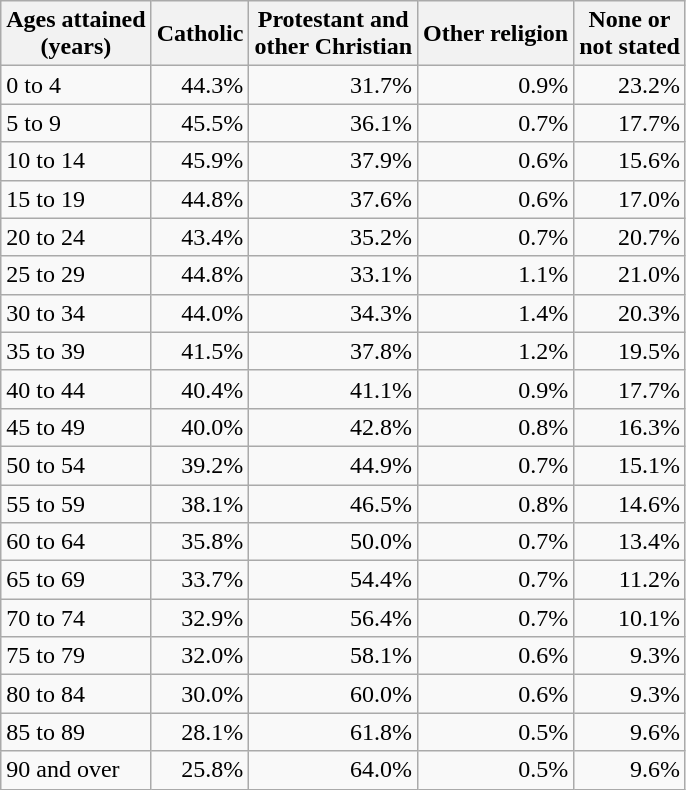<table class="wikitable sortable" style="text-align:right">
<tr>
<th>Ages attained<br>(years)</th>
<th>Catholic</th>
<th>Protestant and<br>other Christian</th>
<th>Other religion</th>
<th>None or<br>not stated</th>
</tr>
<tr>
<td style="text-align:left">0 to 4</td>
<td>44.3%</td>
<td>31.7%</td>
<td>0.9%</td>
<td>23.2%</td>
</tr>
<tr>
<td style="text-align:left">5 to 9</td>
<td>45.5%</td>
<td>36.1%</td>
<td>0.7%</td>
<td>17.7%</td>
</tr>
<tr>
<td style="text-align:left">10 to 14</td>
<td>45.9%</td>
<td>37.9%</td>
<td>0.6%</td>
<td>15.6%</td>
</tr>
<tr>
<td style="text-align:left">15 to 19</td>
<td>44.8%</td>
<td>37.6%</td>
<td>0.6%</td>
<td>17.0%</td>
</tr>
<tr>
<td style="text-align:left">20 to 24</td>
<td>43.4%</td>
<td>35.2%</td>
<td>0.7%</td>
<td>20.7%</td>
</tr>
<tr>
<td style="text-align:left">25 to 29</td>
<td>44.8%</td>
<td>33.1%</td>
<td>1.1%</td>
<td>21.0%</td>
</tr>
<tr>
<td style="text-align:left">30 to 34</td>
<td>44.0%</td>
<td>34.3%</td>
<td>1.4%</td>
<td>20.3%</td>
</tr>
<tr>
<td style="text-align:left">35 to 39</td>
<td>41.5%</td>
<td>37.8%</td>
<td>1.2%</td>
<td>19.5%</td>
</tr>
<tr>
<td style="text-align:left">40 to 44</td>
<td>40.4%</td>
<td>41.1%</td>
<td>0.9%</td>
<td>17.7%</td>
</tr>
<tr>
<td style="text-align:left">45 to 49</td>
<td>40.0%</td>
<td>42.8%</td>
<td>0.8%</td>
<td>16.3%</td>
</tr>
<tr>
<td style="text-align:left">50 to 54</td>
<td>39.2%</td>
<td>44.9%</td>
<td>0.7%</td>
<td>15.1%</td>
</tr>
<tr>
<td style="text-align:left">55 to 59</td>
<td>38.1%</td>
<td>46.5%</td>
<td>0.8%</td>
<td>14.6%</td>
</tr>
<tr>
<td style="text-align:left">60 to 64</td>
<td>35.8%</td>
<td>50.0%</td>
<td>0.7%</td>
<td>13.4%</td>
</tr>
<tr>
<td style="text-align:left">65 to 69</td>
<td>33.7%</td>
<td>54.4%</td>
<td>0.7%</td>
<td>11.2%</td>
</tr>
<tr>
<td style="text-align:left">70 to 74</td>
<td>32.9%</td>
<td>56.4%</td>
<td>0.7%</td>
<td>10.1%</td>
</tr>
<tr>
<td style="text-align:left">75 to 79</td>
<td>32.0%</td>
<td>58.1%</td>
<td>0.6%</td>
<td>9.3%</td>
</tr>
<tr>
<td style="text-align:left">80 to 84</td>
<td>30.0%</td>
<td>60.0%</td>
<td>0.6%</td>
<td>9.3%</td>
</tr>
<tr>
<td style="text-align:left">85 to 89</td>
<td>28.1%</td>
<td>61.8%</td>
<td>0.5%</td>
<td>9.6%</td>
</tr>
<tr>
<td style="text-align:left">90 and over</td>
<td>25.8%</td>
<td>64.0%</td>
<td>0.5%</td>
<td>9.6%</td>
</tr>
</table>
